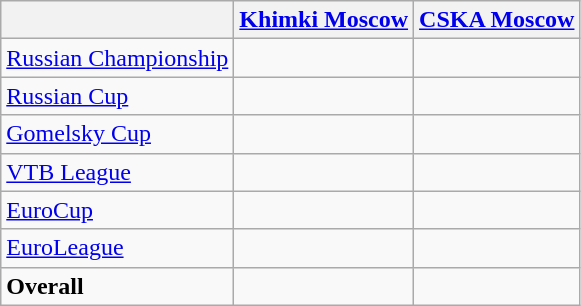<table class="wikitable" style="margin-bottom: 10px;">
<tr>
<th></th>
<th><a href='#'>Khimki Moscow</a></th>
<th><a href='#'>CSKA Moscow</a></th>
</tr>
<tr>
<td><a href='#'>Russian Championship</a></td>
<td></td>
<td></td>
</tr>
<tr>
<td><a href='#'>Russian Cup</a></td>
<td></td>
<td></td>
</tr>
<tr>
<td><a href='#'>Gomelsky Cup</a></td>
<td></td>
<td></td>
</tr>
<tr>
<td><a href='#'>VTB League</a></td>
<td></td>
<td></td>
</tr>
<tr>
<td><a href='#'>EuroCup</a></td>
<td></td>
<td></td>
</tr>
<tr>
<td><a href='#'>EuroLeague</a></td>
<td></td>
<td></td>
</tr>
<tr>
<td><strong>Overall</strong></td>
<td></td>
<td></td>
</tr>
</table>
